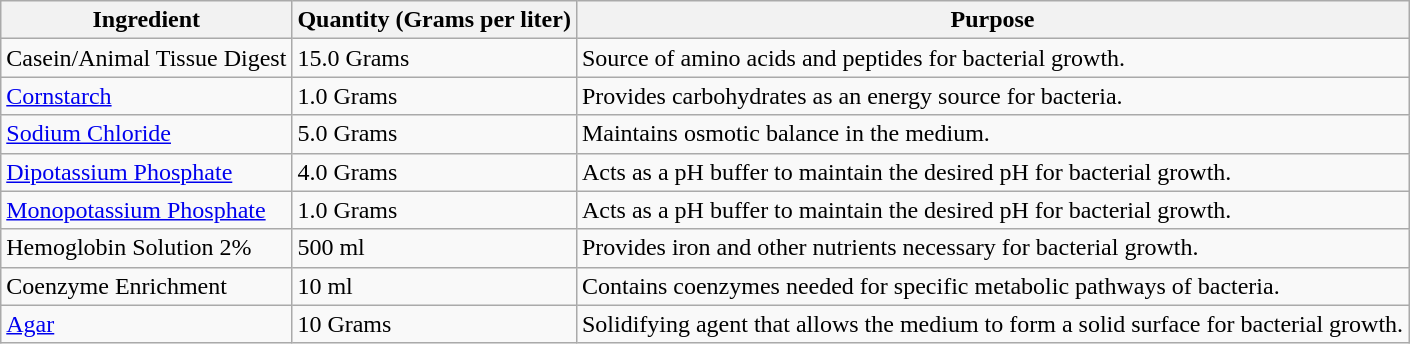<table class="wikitable">
<tr>
<th>Ingredient</th>
<th>Quantity (Grams per liter)</th>
<th>Purpose</th>
</tr>
<tr>
<td>Casein/Animal Tissue Digest</td>
<td>15.0 Grams</td>
<td>Source of amino acids and peptides for bacterial growth.</td>
</tr>
<tr>
<td><a href='#'>Cornstarch</a></td>
<td>1.0 Grams</td>
<td>Provides carbohydrates as an energy source for bacteria.</td>
</tr>
<tr>
<td><a href='#'>Sodium Chloride</a></td>
<td>5.0 Grams</td>
<td>Maintains osmotic balance in the medium.</td>
</tr>
<tr>
<td><a href='#'>Dipotassium Phosphate</a></td>
<td>4.0 Grams</td>
<td>Acts as a pH buffer to maintain the desired pH for bacterial growth.</td>
</tr>
<tr>
<td><a href='#'>Monopotassium Phosphate</a></td>
<td>1.0 Grams</td>
<td>Acts as a pH buffer to maintain the desired pH for bacterial growth.</td>
</tr>
<tr>
<td>Hemoglobin Solution 2%</td>
<td>500 ml</td>
<td>Provides iron and other nutrients necessary for bacterial growth.</td>
</tr>
<tr>
<td>Coenzyme Enrichment</td>
<td>10 ml</td>
<td>Contains coenzymes needed for specific metabolic pathways of bacteria.</td>
</tr>
<tr>
<td><a href='#'>Agar</a></td>
<td>10 Grams</td>
<td>Solidifying agent that allows the medium to form a solid surface for bacterial growth.</td>
</tr>
</table>
